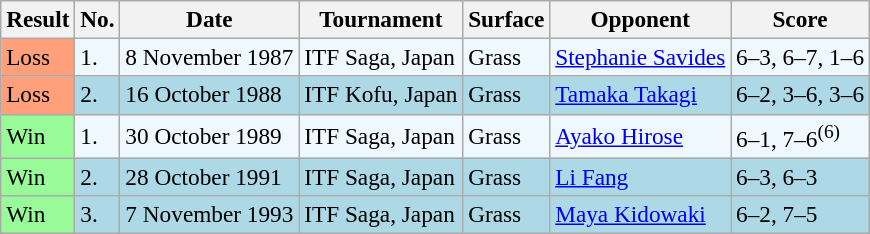<table class="sortable wikitable" style=font-size:97%>
<tr>
<th>Result</th>
<th>No.</th>
<th>Date</th>
<th>Tournament</th>
<th>Surface</th>
<th>Opponent</th>
<th class="unsortable">Score</th>
</tr>
<tr style="background:#f0f8ff;">
<td style="background:#ffa07a;">Loss</td>
<td>1.</td>
<td>8 November 1987</td>
<td>ITF Saga, Japan</td>
<td>Grass</td>
<td> <a href='#'>Stephanie Savides</a></td>
<td>6–3, 6–7, 1–6</td>
</tr>
<tr style="background:lightblue;">
<td style="background:#ffa07a;">Loss</td>
<td>2.</td>
<td>16 October 1988</td>
<td>ITF Kofu, Japan</td>
<td>Grass</td>
<td> <a href='#'>Tamaka Takagi</a></td>
<td>6–2, 3–6, 3–6</td>
</tr>
<tr style="background:#f0f8ff;">
<td style="background:#98fb98;">Win</td>
<td>1.</td>
<td>30 October 1989</td>
<td>ITF Saga, Japan</td>
<td>Grass</td>
<td> <a href='#'>Ayako Hirose</a></td>
<td>6–1, 7–6<sup>(6)</sup></td>
</tr>
<tr style="background:lightblue;">
<td style="background:#98fb98;">Win</td>
<td>2.</td>
<td>28 October 1991</td>
<td>ITF Saga, Japan</td>
<td>Grass</td>
<td> <a href='#'>Li Fang</a></td>
<td>6–3, 6–3</td>
</tr>
<tr style="background:lightblue;">
<td style="background:#98fb98;">Win</td>
<td>3.</td>
<td>7 November 1993</td>
<td>ITF Saga, Japan</td>
<td>Grass</td>
<td> <a href='#'>Maya Kidowaki</a></td>
<td>6–2, 7–5</td>
</tr>
</table>
